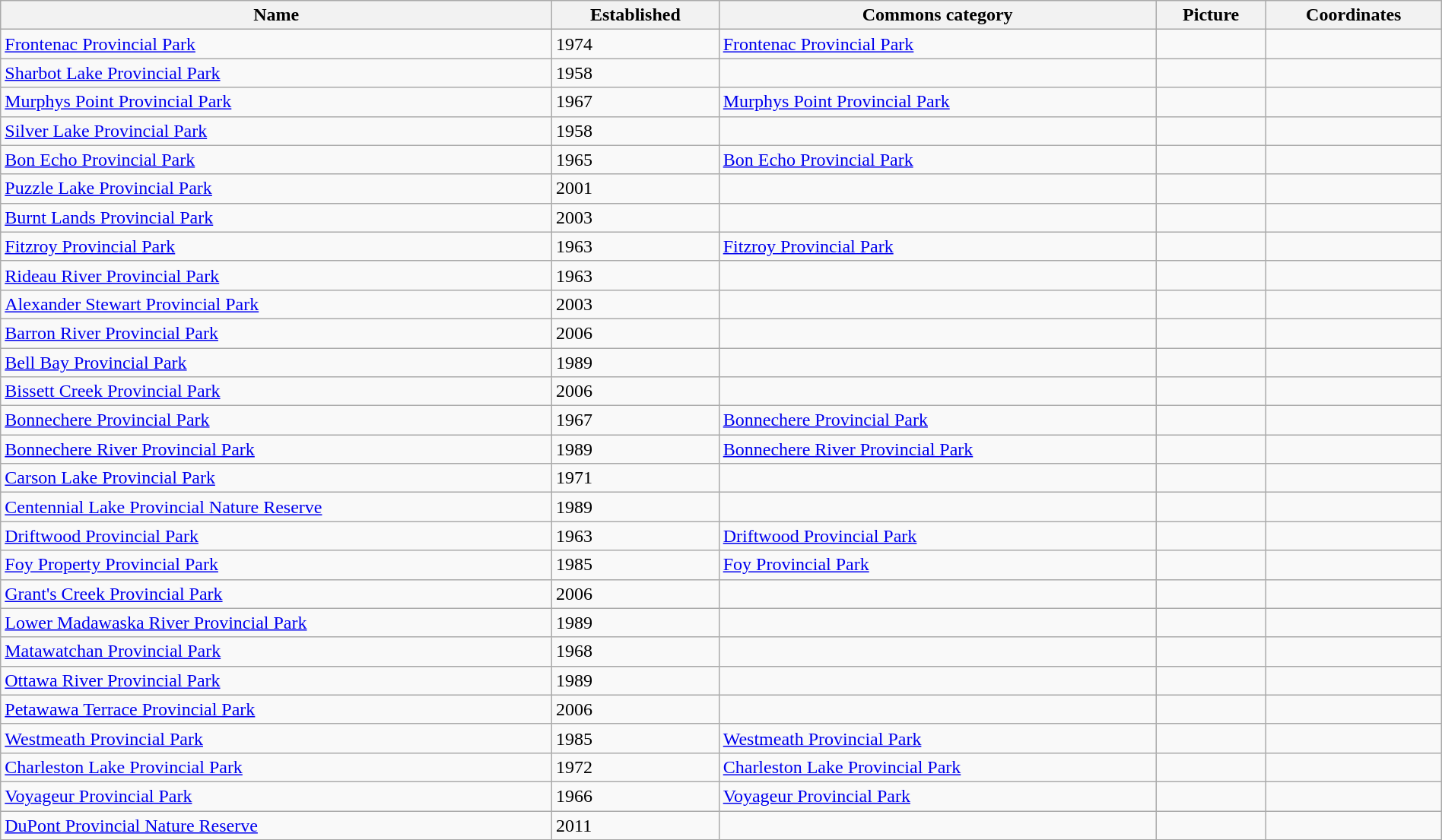<table class='wikitable sortable' style='width:100%'>
<tr>
<th>Name</th>
<th>Established</th>
<th>Commons category</th>
<th>Picture</th>
<th>Coordinates</th>
</tr>
<tr>
<td><a href='#'>Frontenac Provincial Park</a></td>
<td>1974</td>
<td><a href='#'>Frontenac Provincial Park</a></td>
<td></td>
<td></td>
</tr>
<tr>
<td><a href='#'>Sharbot Lake Provincial Park</a></td>
<td>1958</td>
<td></td>
<td></td>
<td></td>
</tr>
<tr>
<td><a href='#'>Murphys Point Provincial Park</a></td>
<td>1967</td>
<td><a href='#'>Murphys Point Provincial Park</a></td>
<td></td>
<td></td>
</tr>
<tr>
<td><a href='#'>Silver Lake Provincial Park</a></td>
<td>1958</td>
<td></td>
<td></td>
<td></td>
</tr>
<tr>
<td><a href='#'>Bon Echo Provincial Park</a></td>
<td>1965</td>
<td><a href='#'>Bon Echo Provincial Park</a></td>
<td></td>
<td></td>
</tr>
<tr>
<td><a href='#'>Puzzle Lake Provincial Park</a></td>
<td>2001</td>
<td></td>
<td></td>
<td></td>
</tr>
<tr>
<td><a href='#'>Burnt Lands Provincial Park</a></td>
<td>2003</td>
<td></td>
<td></td>
<td></td>
</tr>
<tr>
<td><a href='#'>Fitzroy Provincial Park</a></td>
<td>1963</td>
<td><a href='#'>Fitzroy Provincial Park</a></td>
<td></td>
<td></td>
</tr>
<tr>
<td><a href='#'>Rideau River Provincial Park</a></td>
<td>1963</td>
<td></td>
<td></td>
<td></td>
</tr>
<tr>
<td><a href='#'>Alexander Stewart Provincial Park</a></td>
<td>2003</td>
<td></td>
<td></td>
<td></td>
</tr>
<tr>
<td><a href='#'>Barron River Provincial Park</a></td>
<td>2006</td>
<td></td>
<td></td>
<td></td>
</tr>
<tr>
<td><a href='#'>Bell Bay Provincial Park</a></td>
<td>1989</td>
<td></td>
<td></td>
<td></td>
</tr>
<tr>
<td><a href='#'>Bissett Creek Provincial Park</a></td>
<td>2006</td>
<td></td>
<td></td>
<td></td>
</tr>
<tr>
<td><a href='#'>Bonnechere Provincial Park</a></td>
<td>1967</td>
<td><a href='#'>Bonnechere Provincial Park</a></td>
<td></td>
<td></td>
</tr>
<tr>
<td><a href='#'>Bonnechere River Provincial Park</a></td>
<td>1989</td>
<td><a href='#'>Bonnechere River Provincial Park</a></td>
<td></td>
<td></td>
</tr>
<tr>
<td><a href='#'>Carson Lake Provincial Park</a></td>
<td>1971</td>
<td></td>
<td></td>
<td></td>
</tr>
<tr>
<td><a href='#'>Centennial Lake Provincial Nature Reserve</a></td>
<td>1989</td>
<td></td>
<td></td>
<td></td>
</tr>
<tr>
<td><a href='#'>Driftwood Provincial Park</a></td>
<td>1963</td>
<td><a href='#'>Driftwood Provincial Park</a></td>
<td></td>
<td></td>
</tr>
<tr>
<td><a href='#'>Foy Property Provincial Park</a></td>
<td>1985</td>
<td><a href='#'>Foy Provincial Park</a></td>
<td></td>
<td></td>
</tr>
<tr>
<td><a href='#'>Grant's Creek Provincial Park</a></td>
<td>2006</td>
<td></td>
<td></td>
<td></td>
</tr>
<tr>
<td><a href='#'>Lower Madawaska River Provincial Park</a></td>
<td>1989</td>
<td></td>
<td></td>
<td></td>
</tr>
<tr>
<td><a href='#'>Matawatchan Provincial Park</a></td>
<td>1968</td>
<td></td>
<td></td>
<td></td>
</tr>
<tr>
<td><a href='#'>Ottawa River Provincial Park</a></td>
<td>1989</td>
<td></td>
<td></td>
<td></td>
</tr>
<tr>
<td><a href='#'>Petawawa Terrace Provincial Park</a></td>
<td>2006</td>
<td></td>
<td></td>
<td></td>
</tr>
<tr>
<td><a href='#'>Westmeath Provincial Park</a></td>
<td>1985</td>
<td><a href='#'>Westmeath Provincial Park</a></td>
<td></td>
<td></td>
</tr>
<tr>
<td><a href='#'>Charleston Lake Provincial Park</a></td>
<td>1972</td>
<td><a href='#'>Charleston Lake Provincial Park</a></td>
<td></td>
<td></td>
</tr>
<tr>
<td><a href='#'>Voyageur Provincial Park</a></td>
<td>1966</td>
<td><a href='#'>Voyageur Provincial Park</a></td>
<td></td>
<td></td>
</tr>
<tr>
<td><a href='#'>DuPont Provincial Nature Reserve</a></td>
<td>2011</td>
<td></td>
<td></td>
<td></td>
</tr>
</table>
